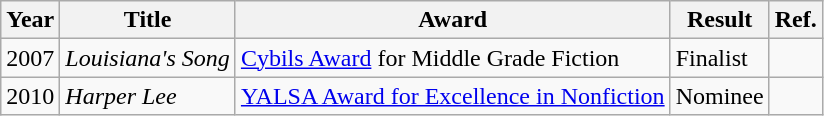<table class="wikitable sortable mw-collapsible">
<tr>
<th>Year</th>
<th>Title</th>
<th>Award</th>
<th>Result</th>
<th>Ref.</th>
</tr>
<tr>
<td>2007</td>
<td><em>Louisiana's Song</em></td>
<td><a href='#'>Cybils Award</a> for Middle Grade Fiction</td>
<td>Finalist</td>
<td></td>
</tr>
<tr>
<td>2010</td>
<td><em>Harper Lee</em></td>
<td><a href='#'>YALSA Award for Excellence in Nonfiction</a></td>
<td>Nominee</td>
<td></td>
</tr>
</table>
